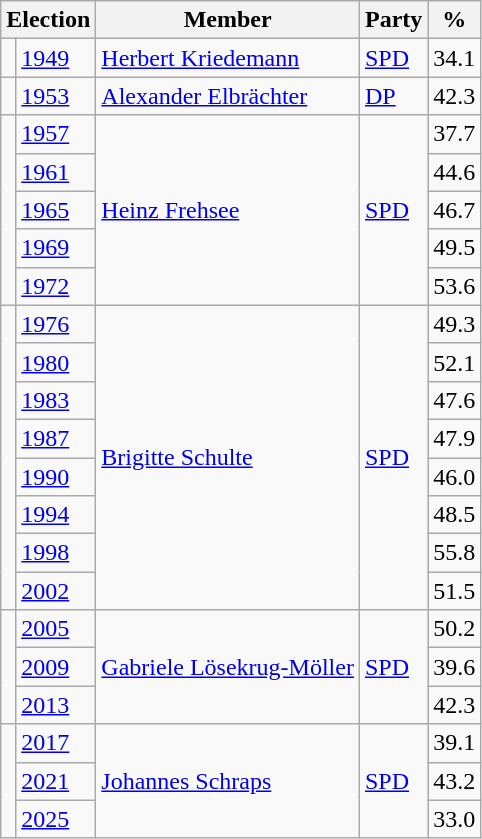<table class=wikitable>
<tr>
<th colspan=2>Election</th>
<th>Member</th>
<th>Party</th>
<th>%</th>
</tr>
<tr>
<td bgcolor=></td>
<td><a href='#'>1949</a></td>
<td><a href='#'>Herbert Kriedemann</a></td>
<td><a href='#'>SPD</a></td>
<td align=right>34.1</td>
</tr>
<tr>
<td bgcolor=></td>
<td><a href='#'>1953</a></td>
<td><a href='#'>Alexander Elbrächter</a></td>
<td><a href='#'>DP</a></td>
<td align=right>42.3</td>
</tr>
<tr>
<td rowspan=5 bgcolor=></td>
<td><a href='#'>1957</a></td>
<td rowspan=5><a href='#'>Heinz Frehsee</a></td>
<td rowspan=5><a href='#'>SPD</a></td>
<td align=right>37.7</td>
</tr>
<tr>
<td><a href='#'>1961</a></td>
<td align=right>44.6</td>
</tr>
<tr>
<td><a href='#'>1965</a></td>
<td align=right>46.7</td>
</tr>
<tr>
<td><a href='#'>1969</a></td>
<td align=right>49.5</td>
</tr>
<tr>
<td><a href='#'>1972</a></td>
<td align=right>53.6</td>
</tr>
<tr>
<td rowspan=8 bgcolor=></td>
<td><a href='#'>1976</a></td>
<td rowspan=8><a href='#'>Brigitte Schulte</a></td>
<td rowspan=8><a href='#'>SPD</a></td>
<td align=right>49.3</td>
</tr>
<tr>
<td><a href='#'>1980</a></td>
<td align=right>52.1</td>
</tr>
<tr>
<td><a href='#'>1983</a></td>
<td align=right>47.6</td>
</tr>
<tr>
<td><a href='#'>1987</a></td>
<td align=right>47.9</td>
</tr>
<tr>
<td><a href='#'>1990</a></td>
<td align=right>46.0</td>
</tr>
<tr>
<td><a href='#'>1994</a></td>
<td align=right>48.5</td>
</tr>
<tr>
<td><a href='#'>1998</a></td>
<td align=right>55.8</td>
</tr>
<tr>
<td><a href='#'>2002</a></td>
<td align=right>51.5</td>
</tr>
<tr>
<td rowspan=3 bgcolor=></td>
<td><a href='#'>2005</a></td>
<td rowspan=3><a href='#'>Gabriele Lösekrug-Möller</a></td>
<td rowspan=3><a href='#'>SPD</a></td>
<td align=right>50.2</td>
</tr>
<tr>
<td><a href='#'>2009</a></td>
<td align=right>39.6</td>
</tr>
<tr>
<td><a href='#'>2013</a></td>
<td align=right>42.3</td>
</tr>
<tr>
<td rowspan=3 bgcolor=></td>
<td><a href='#'>2017</a></td>
<td rowspan=3><a href='#'>Johannes Schraps</a></td>
<td rowspan=3><a href='#'>SPD</a></td>
<td align=right>39.1</td>
</tr>
<tr>
<td><a href='#'>2021</a></td>
<td align=right>43.2</td>
</tr>
<tr>
<td><a href='#'>2025</a></td>
<td align=right>33.0</td>
</tr>
</table>
